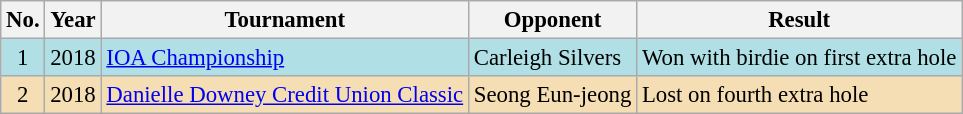<table class="wikitable" style="font-size:95%;">
<tr>
<th>No.</th>
<th>Year</th>
<th>Tournament</th>
<th>Opponent</th>
<th>Result</th>
</tr>
<tr style="background:#B0E0E6;">
<td align=center>1</td>
<td align=center>2018</td>
<td><a href='#'>IOA Championship</a></td>
<td> Carleigh Silvers</td>
<td>Won with birdie on first extra hole</td>
</tr>
<tr style="background:#F5DEB3;">
<td align=center>2</td>
<td align=center>2018</td>
<td><a href='#'>Danielle Downey Credit Union Classic</a></td>
<td> Seong Eun-jeong</td>
<td>Lost on fourth extra hole</td>
</tr>
</table>
